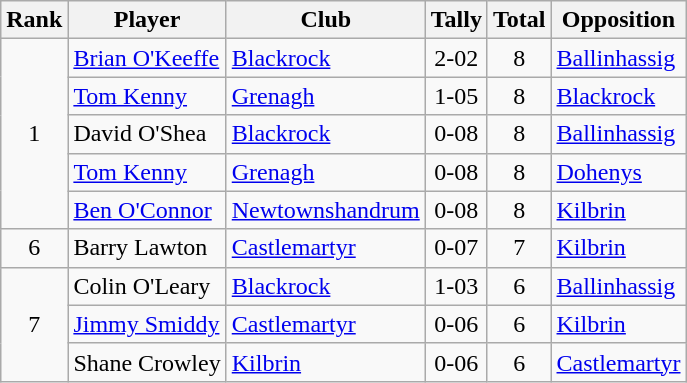<table class="wikitable">
<tr>
<th>Rank</th>
<th>Player</th>
<th>Club</th>
<th>Tally</th>
<th>Total</th>
<th>Opposition</th>
</tr>
<tr>
<td rowspan="5" style="text-align:center;">1</td>
<td><a href='#'>Brian O'Keeffe</a></td>
<td><a href='#'>Blackrock</a></td>
<td align=center>2-02</td>
<td align=center>8</td>
<td><a href='#'>Ballinhassig</a></td>
</tr>
<tr>
<td><a href='#'>Tom Kenny</a></td>
<td><a href='#'>Grenagh</a></td>
<td align=center>1-05</td>
<td align=center>8</td>
<td><a href='#'>Blackrock</a></td>
</tr>
<tr>
<td>David O'Shea</td>
<td><a href='#'>Blackrock</a></td>
<td align=center>0-08</td>
<td align=center>8</td>
<td><a href='#'>Ballinhassig</a></td>
</tr>
<tr>
<td><a href='#'>Tom Kenny</a></td>
<td><a href='#'>Grenagh</a></td>
<td align=center>0-08</td>
<td align=center>8</td>
<td><a href='#'>Dohenys</a></td>
</tr>
<tr>
<td><a href='#'>Ben O'Connor</a></td>
<td><a href='#'>Newtownshandrum</a></td>
<td align=center>0-08</td>
<td align=center>8</td>
<td><a href='#'>Kilbrin</a></td>
</tr>
<tr>
<td rowspan="1" style="text-align:center;">6</td>
<td>Barry Lawton</td>
<td><a href='#'>Castlemartyr</a></td>
<td align=center>0-07</td>
<td align=center>7</td>
<td><a href='#'>Kilbrin</a></td>
</tr>
<tr>
<td rowspan="3" style="text-align:center;">7</td>
<td>Colin O'Leary</td>
<td><a href='#'>Blackrock</a></td>
<td align=center>1-03</td>
<td align=center>6</td>
<td><a href='#'>Ballinhassig</a></td>
</tr>
<tr>
<td><a href='#'>Jimmy Smiddy</a></td>
<td><a href='#'>Castlemartyr</a></td>
<td align=center>0-06</td>
<td align=center>6</td>
<td><a href='#'>Kilbrin</a></td>
</tr>
<tr>
<td>Shane Crowley</td>
<td><a href='#'>Kilbrin</a></td>
<td align=center>0-06</td>
<td align=center>6</td>
<td><a href='#'>Castlemartyr</a></td>
</tr>
</table>
